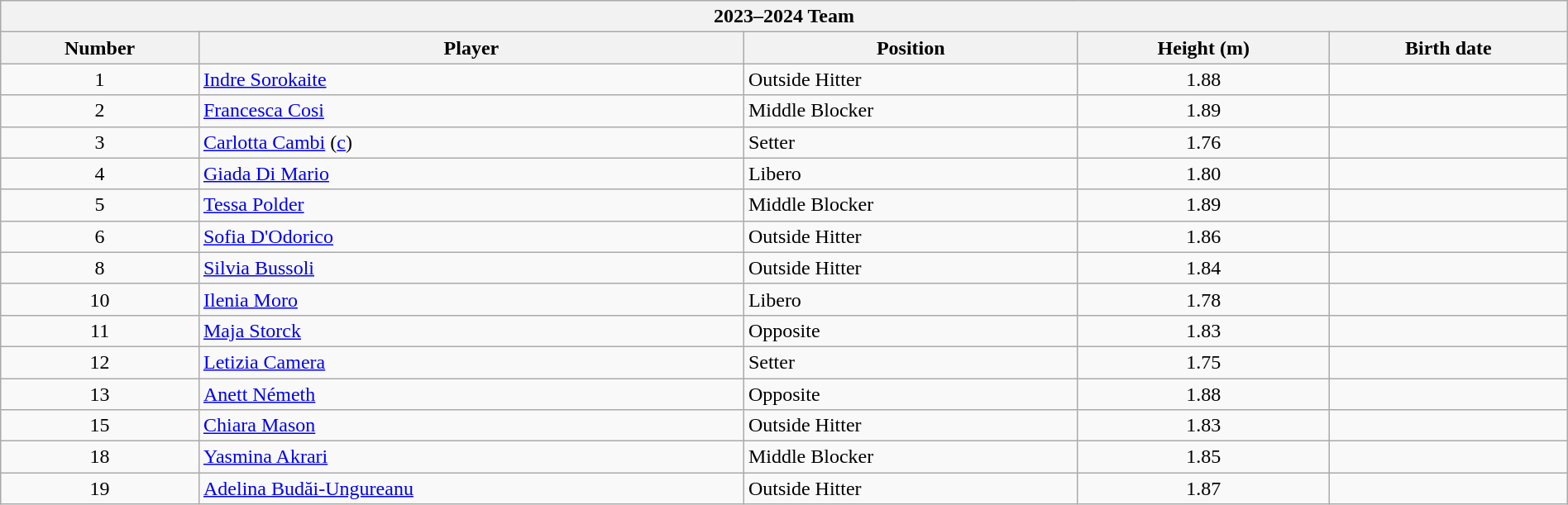<table class="wikitable collapsible collapsed" style="width:100%;">
<tr>
<th colspan=5><strong>2023–2024 Team</strong></th>
</tr>
<tr>
<th>Number</th>
<th>Player</th>
<th>Position</th>
<th>Height (m)</th>
<th>Birth date</th>
</tr>
<tr>
<td align=center>1</td>
<td> <a href='#'>Indre Sorokaite</a></td>
<td>Outside Hitter</td>
<td align=center>1.88</td>
<td></td>
</tr>
<tr>
<td align=center>2</td>
<td> <a href='#'>Francesca Cosi</a></td>
<td>Middle Blocker</td>
<td align=center>1.89</td>
<td></td>
</tr>
<tr>
<td align=center>3</td>
<td> <a href='#'>Carlotta Cambi</a> (<a href='#'>c</a>)</td>
<td>Setter</td>
<td align=center>1.76</td>
<td></td>
</tr>
<tr>
<td align=center>4</td>
<td> <a href='#'>Giada Di Mario</a></td>
<td>Libero</td>
<td align=center>1.80</td>
<td></td>
</tr>
<tr>
<td align=center>5</td>
<td> <a href='#'>Tessa Polder</a></td>
<td>Middle Blocker</td>
<td align=center>1.89</td>
<td></td>
</tr>
<tr>
<td align=center>6</td>
<td> <a href='#'>Sofia D'Odorico</a></td>
<td>Outside Hitter</td>
<td align=center>1.86</td>
<td></td>
</tr>
<tr>
<td align=center>8</td>
<td> <a href='#'>Silvia Bussoli</a></td>
<td>Outside Hitter</td>
<td align=center>1.84</td>
<td></td>
</tr>
<tr>
<td align=center>10</td>
<td> <a href='#'>Ilenia Moro</a></td>
<td>Libero</td>
<td align=center>1.78</td>
<td></td>
</tr>
<tr>
<td align=center>11</td>
<td> <a href='#'>Maja Storck</a></td>
<td>Opposite</td>
<td align=center>1.83</td>
<td></td>
</tr>
<tr>
<td align=center>12</td>
<td> <a href='#'>Letizia Camera</a></td>
<td>Setter</td>
<td align=center>1.75</td>
<td></td>
</tr>
<tr>
<td align=center>13</td>
<td> <a href='#'>Anett Németh</a></td>
<td>Opposite</td>
<td align=center>1.88</td>
<td></td>
</tr>
<tr>
<td align=center>15</td>
<td> <a href='#'>Chiara Mason</a></td>
<td>Outside Hitter</td>
<td align=center>1.83</td>
<td></td>
</tr>
<tr>
<td align=center>18</td>
<td> <a href='#'>Yasmina Akrari</a></td>
<td>Middle Blocker</td>
<td align=center>1.85</td>
<td></td>
</tr>
<tr>
<td align=center>19</td>
<td> <a href='#'>Adelina Budăi-Ungureanu</a></td>
<td>Outside Hitter</td>
<td align=center>1.87</td>
<td></td>
</tr>
</table>
